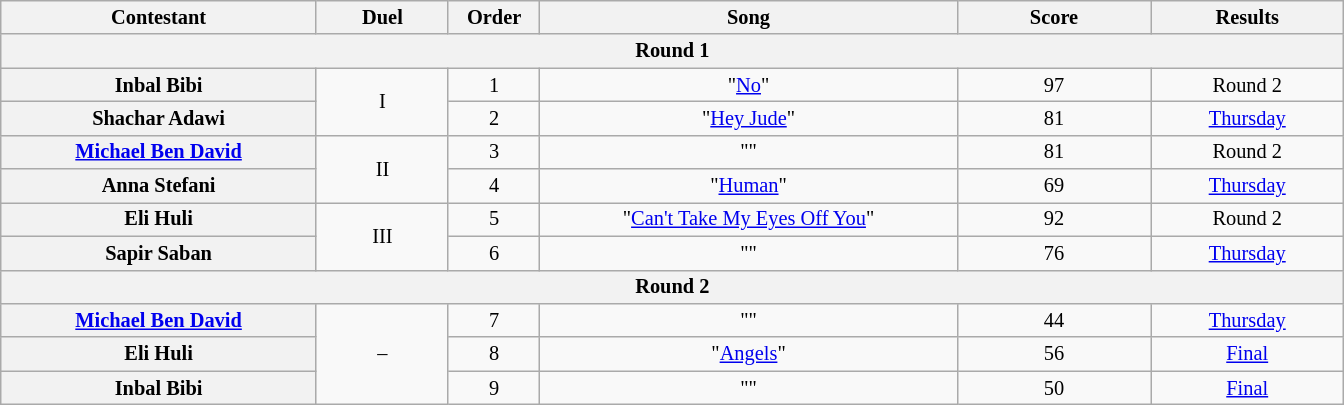<table class="wikitable" style="text-align:center; font-size:85%">
<tr>
<th style="width:15em" scope="col">Contestant</th>
<th style="width:6em" scope="col">Duel</th>
<th style="width:4em" scope="col">Order</th>
<th style="width:20em" scope="col">Song</th>
<th style="width:9em" scope="col">Score</th>
<th style="width:9em" scope="col">Results</th>
</tr>
<tr>
<th colspan="6">Round 1</th>
</tr>
<tr>
<th scope="row">Inbal Bibi</th>
<td rowspan="2">I</td>
<td>1</td>
<td>"<a href='#'>No</a>"</td>
<td>97</td>
<td>Round 2</td>
</tr>
<tr>
<th scope="row">Shachar Adawi</th>
<td>2</td>
<td>"<a href='#'>Hey Jude</a>"</td>
<td>81</td>
<td><a href='#'>Thursday</a></td>
</tr>
<tr>
<th scope="row"><a href='#'>Michael Ben David</a></th>
<td rowspan="2">II</td>
<td>3</td>
<td>""</td>
<td>81</td>
<td>Round 2</td>
</tr>
<tr>
<th scope="row">Anna Stefani</th>
<td>4</td>
<td>"<a href='#'>Human</a>"</td>
<td>69</td>
<td><a href='#'>Thursday</a></td>
</tr>
<tr>
<th scope="row">Eli Huli</th>
<td rowspan="2">III</td>
<td>5</td>
<td>"<a href='#'>Can't Take My Eyes Off You</a>"</td>
<td>92</td>
<td>Round 2</td>
</tr>
<tr>
<th scope="row">Sapir Saban</th>
<td>6</td>
<td>""</td>
<td>76</td>
<td><a href='#'>Thursday</a></td>
</tr>
<tr>
<th colspan="6">Round 2</th>
</tr>
<tr>
<th scope="row"><a href='#'>Michael Ben David</a></th>
<td rowspan="3">–</td>
<td>7</td>
<td>""</td>
<td>44</td>
<td><a href='#'>Thursday</a></td>
</tr>
<tr>
<th scope="row">Eli Huli</th>
<td>8</td>
<td>"<a href='#'>Angels</a>"</td>
<td>56</td>
<td><a href='#'>Final</a></td>
</tr>
<tr>
<th scope="row">Inbal Bibi</th>
<td>9</td>
<td>""</td>
<td>50</td>
<td><a href='#'>Final</a></td>
</tr>
</table>
